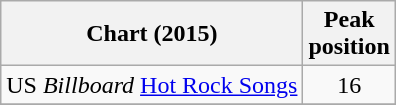<table class="wikitable sortable">
<tr>
<th>Chart (2015)</th>
<th>Peak<br>position</th>
</tr>
<tr>
<td>US <em>Billboard</em> <a href='#'>Hot Rock Songs</a></td>
<td align="center">16</td>
</tr>
<tr>
</tr>
</table>
